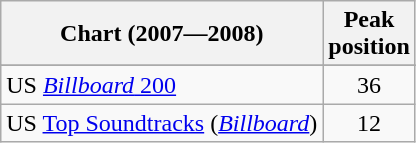<table class="wikitable sortable">
<tr>
<th>Chart (2007—2008)</th>
<th>Peak<br>position</th>
</tr>
<tr>
</tr>
<tr>
<td>US <a href='#'><em>Billboard</em> 200</a></td>
<td align="center">36</td>
</tr>
<tr>
<td>US <a href='#'>Top Soundtracks</a> (<em><a href='#'>Billboard</a></em>)</td>
<td align="center">12</td>
</tr>
</table>
